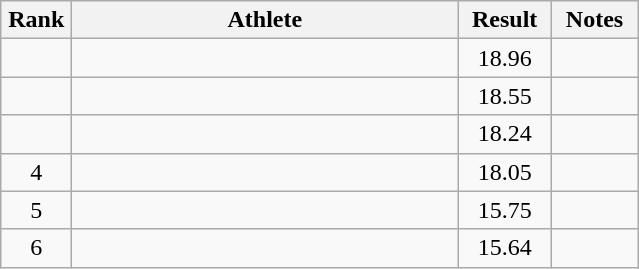<table class="wikitable" style="text-align:center">
<tr>
<th width=40>Rank</th>
<th width=250>Athlete</th>
<th width=55>Result</th>
<th width=50>Notes</th>
</tr>
<tr>
<td></td>
<td align=left></td>
<td>18.96</td>
<td></td>
</tr>
<tr>
<td></td>
<td align=left></td>
<td>18.55</td>
<td></td>
</tr>
<tr>
<td></td>
<td align=left></td>
<td>18.24</td>
<td></td>
</tr>
<tr>
<td>4</td>
<td align=left></td>
<td>18.05</td>
<td></td>
</tr>
<tr>
<td>5</td>
<td align=left></td>
<td>15.75</td>
<td></td>
</tr>
<tr>
<td>6</td>
<td align=left></td>
<td>15.64</td>
<td></td>
</tr>
</table>
